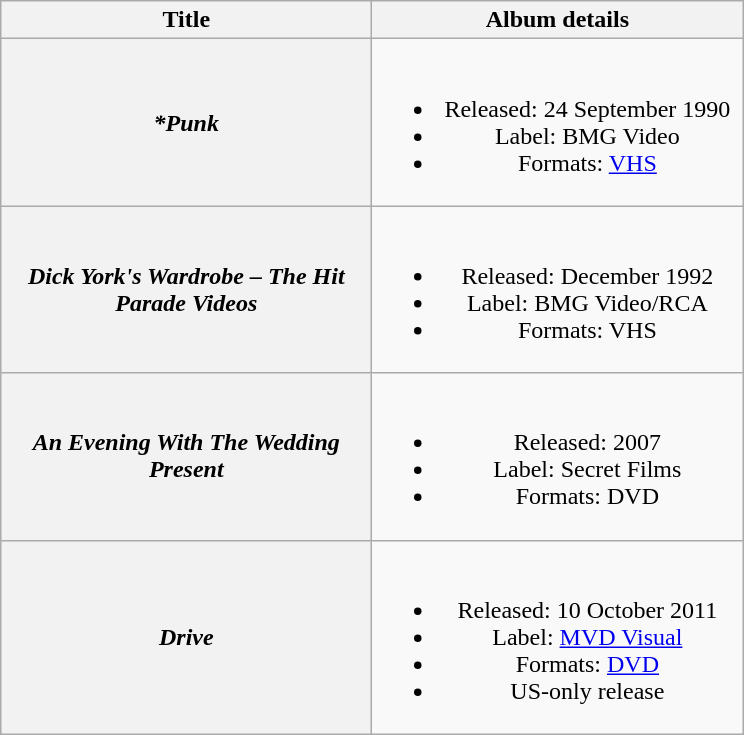<table class="wikitable plainrowheaders" style="text-align:center;">
<tr>
<th scope="col" style="width:15em;">Title</th>
<th scope="col" style="width:15em;">Album details</th>
</tr>
<tr>
<th scope="row"><em>*Punk</em></th>
<td><br><ul><li>Released: 24 September 1990</li><li>Label: BMG Video</li><li>Formats: <a href='#'>VHS</a></li></ul></td>
</tr>
<tr>
<th scope="row"><em>Dick York's Wardrobe – The Hit Parade Videos</em></th>
<td><br><ul><li>Released: December 1992</li><li>Label: BMG Video/RCA</li><li>Formats: VHS</li></ul></td>
</tr>
<tr>
<th scope="row"><em>An Evening With The Wedding Present</em></th>
<td><br><ul><li>Released: 2007</li><li>Label: Secret Films</li><li>Formats: DVD</li></ul></td>
</tr>
<tr>
<th scope="row"><em>Drive</em></th>
<td><br><ul><li>Released: 10 October 2011</li><li>Label: <a href='#'>MVD Visual</a></li><li>Formats: <a href='#'>DVD</a></li><li>US-only release</li></ul></td>
</tr>
</table>
